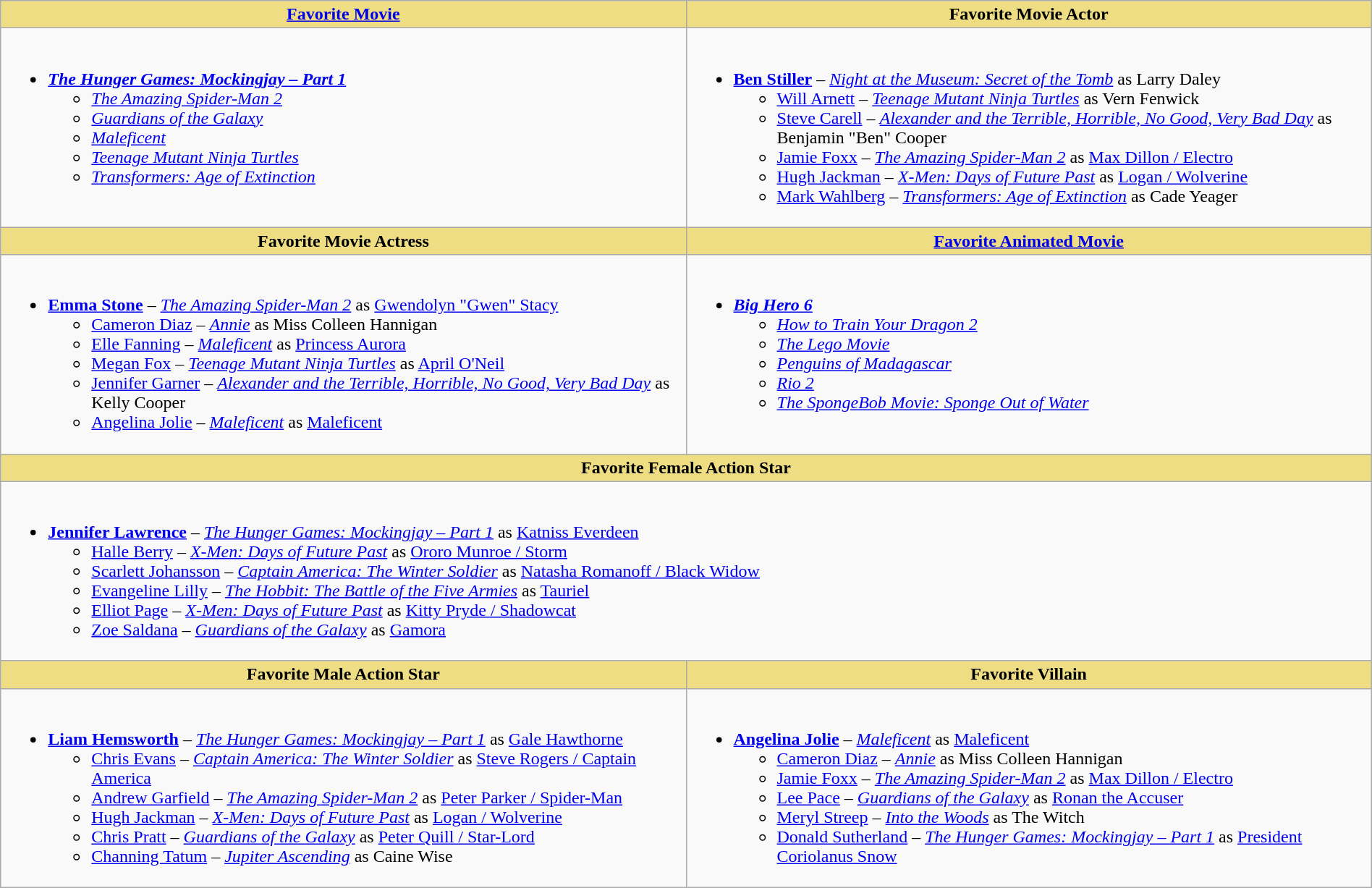<table class="wikitable" style="width:100%;">
<tr>
<th style="background:#EEDD82; width:50%"><a href='#'>Favorite Movie</a></th>
<th style="background:#EEDD82; width:50%">Favorite Movie Actor</th>
</tr>
<tr>
<td valign="top"><br><ul><li><strong><em><a href='#'>The Hunger Games: Mockingjay – Part 1</a></em></strong><ul><li><em><a href='#'>The Amazing Spider-Man 2</a></em></li><li><em><a href='#'>Guardians of the Galaxy</a></em></li><li><em><a href='#'>Maleficent</a></em></li><li><em><a href='#'>Teenage Mutant Ninja Turtles</a></em></li><li><em><a href='#'>Transformers: Age of Extinction</a></em></li></ul></li></ul></td>
<td valign="top"><br><ul><li><strong><a href='#'>Ben Stiller</a></strong> – <em><a href='#'>Night at the Museum: Secret of the Tomb</a></em> as Larry Daley<ul><li><a href='#'>Will Arnett</a> – <em><a href='#'>Teenage Mutant Ninja Turtles</a></em> as Vern Fenwick</li><li><a href='#'>Steve Carell</a> – <em><a href='#'>Alexander and the Terrible, Horrible, No Good, Very Bad Day</a></em> as Benjamin "Ben" Cooper</li><li><a href='#'>Jamie Foxx</a> – <em><a href='#'>The Amazing Spider-Man 2</a></em> as <a href='#'>Max Dillon / Electro</a></li><li><a href='#'>Hugh Jackman</a> – <em><a href='#'>X-Men: Days of Future Past</a></em> as <a href='#'>Logan / Wolverine</a></li><li><a href='#'>Mark Wahlberg</a> – <em><a href='#'>Transformers: Age of Extinction</a></em> as Cade Yeager</li></ul></li></ul></td>
</tr>
<tr>
<th style="background:#EEDD82; width:50%">Favorite Movie Actress</th>
<th style="background:#EEDD82; width:50%"><a href='#'>Favorite Animated Movie</a></th>
</tr>
<tr>
<td valign="top"><br><ul><li><strong><a href='#'>Emma Stone</a></strong> – <em><a href='#'>The Amazing Spider-Man 2</a></em> as <a href='#'>Gwendolyn "Gwen" Stacy</a><ul><li><a href='#'>Cameron Diaz</a> – <em><a href='#'>Annie</a></em> as Miss Colleen Hannigan</li><li><a href='#'>Elle Fanning</a> – <em><a href='#'>Maleficent</a></em> as <a href='#'>Princess Aurora</a></li><li><a href='#'>Megan Fox</a> – <em><a href='#'>Teenage Mutant Ninja Turtles</a></em> as <a href='#'>April O'Neil</a></li><li><a href='#'>Jennifer Garner</a> – <em><a href='#'>Alexander and the Terrible, Horrible, No Good, Very Bad Day</a></em> as Kelly Cooper</li><li><a href='#'>Angelina Jolie</a> – <em><a href='#'>Maleficent</a></em> as <a href='#'>Maleficent</a></li></ul></li></ul></td>
<td valign="top"><br><ul><li><strong><em><a href='#'>Big Hero 6</a></em></strong><ul><li><em><a href='#'>How to Train Your Dragon 2</a></em></li><li><em><a href='#'>The Lego Movie</a></em></li><li><em><a href='#'>Penguins of Madagascar</a></em></li><li><em><a href='#'>Rio 2</a></em></li><li><em><a href='#'>The SpongeBob Movie: Sponge Out of Water</a></em></li></ul></li></ul></td>
</tr>
<tr>
<th style="background:#EEDD82;" colspan="2">Favorite Female Action Star</th>
</tr>
<tr>
<td colspan="2" valign="top"><br><ul><li><strong><a href='#'>Jennifer Lawrence</a></strong> – <em><a href='#'>The Hunger Games: Mockingjay – Part 1</a></em> as <a href='#'>Katniss Everdeen</a><ul><li><a href='#'>Halle Berry</a> – <em><a href='#'>X-Men: Days of Future Past</a></em> as <a href='#'>Ororo Munroe / Storm</a></li><li><a href='#'>Scarlett Johansson</a> – <em><a href='#'>Captain America: The Winter Soldier</a></em> as <a href='#'>Natasha Romanoff / Black Widow</a></li><li><a href='#'>Evangeline Lilly</a> – <em><a href='#'>The Hobbit: The Battle of the Five Armies</a></em> as <a href='#'>Tauriel</a></li><li><a href='#'>Elliot Page</a> – <em><a href='#'>X-Men: Days of Future Past</a></em> as <a href='#'>Kitty Pryde / Shadowcat</a></li><li><a href='#'>Zoe Saldana</a> – <em><a href='#'>Guardians of the Galaxy</a></em> as <a href='#'>Gamora</a></li></ul></li></ul></td>
</tr>
<tr>
<th style="background:#EEDD82; width:50%">Favorite Male Action Star</th>
<th style="background:#EEDD82; width:50%">Favorite Villain</th>
</tr>
<tr>
<td valign="top"><br><ul><li><strong><a href='#'>Liam Hemsworth</a></strong> – <em><a href='#'>The Hunger Games: Mockingjay – Part 1</a></em> as <a href='#'>Gale Hawthorne</a><ul><li><a href='#'>Chris Evans</a> – <em><a href='#'>Captain America: The Winter Soldier</a></em> as <a href='#'>Steve Rogers / Captain America</a></li><li><a href='#'>Andrew Garfield</a> – <em><a href='#'>The Amazing Spider-Man 2</a></em> as <a href='#'>Peter Parker / Spider-Man</a></li><li><a href='#'>Hugh Jackman</a> – <em><a href='#'>X-Men: Days of Future Past</a></em> as <a href='#'>Logan / Wolverine</a></li><li><a href='#'>Chris Pratt</a> – <em><a href='#'>Guardians of the Galaxy</a></em> as <a href='#'>Peter Quill / Star-Lord</a></li><li><a href='#'>Channing Tatum</a> – <em><a href='#'>Jupiter Ascending</a></em> as Caine Wise</li></ul></li></ul></td>
<td valign="top"><br><ul><li><strong><a href='#'>Angelina Jolie</a></strong> – <em><a href='#'>Maleficent</a></em> as <a href='#'>Maleficent</a><ul><li><a href='#'>Cameron Diaz</a> – <em><a href='#'>Annie</a></em> as Miss Colleen Hannigan</li><li><a href='#'>Jamie Foxx</a> – <em><a href='#'>The Amazing Spider-Man 2</a></em> as <a href='#'>Max Dillon / Electro</a></li><li><a href='#'>Lee Pace</a> – <em><a href='#'>Guardians of the Galaxy</a></em> as <a href='#'>Ronan the Accuser</a></li><li><a href='#'>Meryl Streep</a> – <em><a href='#'>Into the Woods</a></em> as The Witch</li><li><a href='#'>Donald Sutherland</a> – <em><a href='#'>The Hunger Games: Mockingjay – Part 1</a></em> as <a href='#'>President Coriolanus Snow</a></li></ul></li></ul></td>
</tr>
</table>
